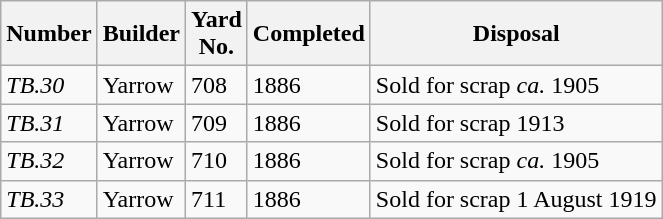<table class="wikitable">
<tr>
<th>Number</th>
<th>Builder</th>
<th>Yard <br>No.</th>
<th>Completed</th>
<th>Disposal</th>
</tr>
<tr>
<td><em>TB.30</em></td>
<td>Yarrow</td>
<td>708</td>
<td>1886</td>
<td>Sold for scrap <em>ca.</em> 1905</td>
</tr>
<tr>
<td><em>TB.31</em></td>
<td>Yarrow</td>
<td>709</td>
<td>1886</td>
<td>Sold for scrap 1913</td>
</tr>
<tr>
<td><em>TB.32</em></td>
<td>Yarrow</td>
<td>710</td>
<td>1886</td>
<td>Sold for scrap <em>ca.</em> 1905</td>
</tr>
<tr>
<td><em>TB.33</em></td>
<td>Yarrow</td>
<td>711</td>
<td>1886</td>
<td>Sold for scrap 1 August 1919</td>
</tr>
</table>
